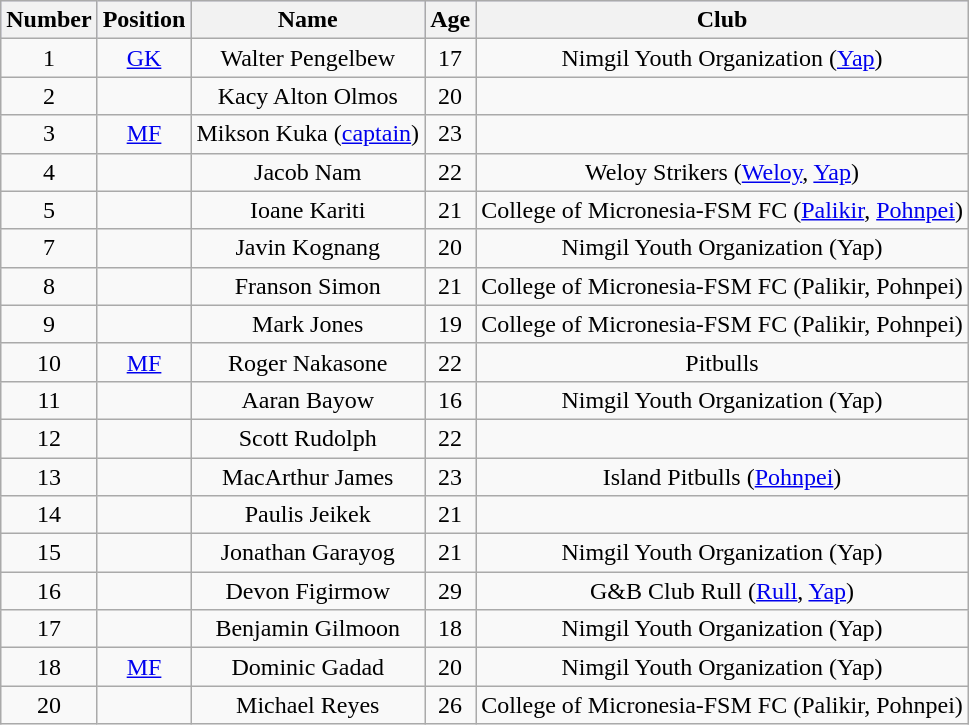<table class="wikitable" style="width:auto" align="center">
<tr bgcolor="#CCCCFF" align="center">
<th>Number</th>
<th>Position</th>
<th>Name</th>
<th>Age</th>
<th>Club</th>
</tr>
<tr style="text-align:center;">
<td>1</td>
<td><a href='#'>GK</a></td>
<td>Walter Pengelbew</td>
<td>17</td>
<td>Nimgil Youth Organization (<a href='#'>Yap</a>)</td>
</tr>
<tr style="text-align:center;">
<td>2</td>
<td></td>
<td>Kacy Alton Olmos</td>
<td>20</td>
<td></td>
</tr>
<tr style="text-align:center;">
<td>3</td>
<td><a href='#'>MF</a></td>
<td>Mikson Kuka (<a href='#'>captain</a>)</td>
<td>23</td>
<td></td>
</tr>
<tr style="text-align:center;">
<td>4</td>
<td></td>
<td>Jacob Nam</td>
<td>22</td>
<td>Weloy Strikers (<a href='#'>Weloy</a>, <a href='#'>Yap</a>)</td>
</tr>
<tr style="text-align:center;">
<td>5</td>
<td></td>
<td>Ioane Kariti</td>
<td>21</td>
<td>College of Micronesia-FSM FC (<a href='#'>Palikir</a>, <a href='#'>Pohnpei</a>)</td>
</tr>
<tr style="text-align:center;">
<td>7</td>
<td></td>
<td>Javin Kognang</td>
<td>20</td>
<td>Nimgil Youth Organization (Yap)</td>
</tr>
<tr style="text-align:center;">
<td>8</td>
<td></td>
<td>Franson Simon</td>
<td>21</td>
<td>College of Micronesia-FSM FC (Palikir, Pohnpei)</td>
</tr>
<tr style="text-align:center;">
<td>9</td>
<td></td>
<td>Mark Jones</td>
<td>19</td>
<td>College of Micronesia-FSM FC (Palikir, Pohnpei)</td>
</tr>
<tr style="text-align:center;">
<td>10</td>
<td><a href='#'>MF</a></td>
<td>Roger Nakasone</td>
<td>22</td>
<td>Pitbulls</td>
</tr>
<tr style="text-align:center;">
<td>11</td>
<td></td>
<td>Aaran Bayow</td>
<td>16</td>
<td>Nimgil Youth Organization (Yap)</td>
</tr>
<tr style="text-align:center;">
<td>12</td>
<td></td>
<td>Scott Rudolph</td>
<td>22</td>
<td></td>
</tr>
<tr style="text-align:center;">
<td>13</td>
<td></td>
<td>MacArthur James</td>
<td>23</td>
<td>Island Pitbulls (<a href='#'>Pohnpei</a>)</td>
</tr>
<tr style="text-align:center;">
<td>14</td>
<td></td>
<td>Paulis Jeikek</td>
<td>21</td>
<td></td>
</tr>
<tr style="text-align:center;">
<td>15</td>
<td></td>
<td>Jonathan Garayog</td>
<td>21</td>
<td>Nimgil Youth Organization (Yap)</td>
</tr>
<tr style="text-align:center;">
<td>16</td>
<td></td>
<td>Devon Figirmow</td>
<td>29</td>
<td>G&B Club Rull (<a href='#'>Rull</a>, <a href='#'>Yap</a>)</td>
</tr>
<tr style="text-align:center;">
<td>17</td>
<td></td>
<td>Benjamin Gilmoon</td>
<td>18</td>
<td>Nimgil Youth Organization (Yap)</td>
</tr>
<tr style="text-align:center;">
<td>18</td>
<td><a href='#'>MF</a></td>
<td>Dominic Gadad</td>
<td>20</td>
<td>Nimgil Youth Organization (Yap)</td>
</tr>
<tr style="text-align:center;">
<td>20</td>
<td></td>
<td>Michael Reyes</td>
<td>26</td>
<td>College of Micronesia-FSM FC (Palikir, Pohnpei)</td>
</tr>
</table>
